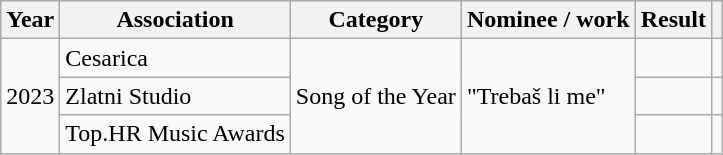<table class="wikitable sortable">
<tr>
<th>Year</th>
<th>Association</th>
<th>Category</th>
<th>Nominee / work</th>
<th>Result</th>
<th class="unsortable"></th>
</tr>
<tr>
<td rowspan="3">2023</td>
<td rowspan="1">Cesarica</td>
<td rowspan="3">Song of the Year</td>
<td rowspan="3">"Trebaš li me"</td>
<td></td>
<td></td>
</tr>
<tr>
<td>Zlatni Studio</td>
<td></td>
<td></td>
</tr>
<tr>
<td>Top.HR Music Awards</td>
<td></td>
<td></td>
</tr>
</table>
